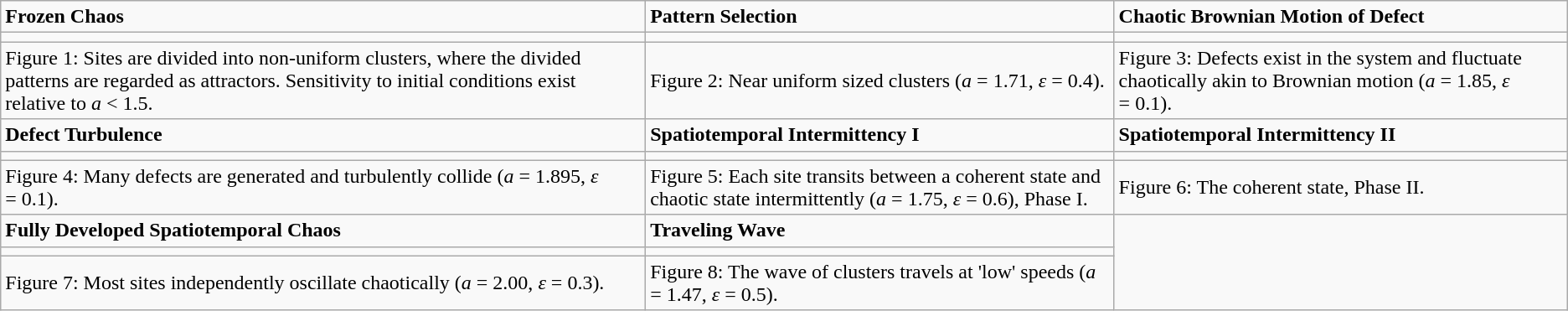<table class="wikitable" border="1">
<tr>
<td><strong>Frozen Chaos</strong></td>
<td><strong>Pattern Selection</strong></td>
<td><strong>Chaotic Brownian Motion of Defect</strong></td>
</tr>
<tr>
<td></td>
<td></td>
<td></td>
</tr>
<tr>
<td>Figure 1: Sites are divided into non-uniform clusters, where the divided patterns are regarded as attractors. Sensitivity to initial conditions exist relative to <em>a</em> < 1.5.</td>
<td>Figure 2: Near uniform sized clusters (<em>a</em> = 1.71, <em>ε</em> = 0.4).</td>
<td>Figure 3: Defects exist in the system and fluctuate chaotically akin to Brownian motion (<em>a</em> = 1.85, <em>ε</em> = 0.1).</td>
</tr>
<tr>
<td><strong>Defect Turbulence</strong></td>
<td><strong>Spatiotemporal Intermittency I</strong></td>
<td><strong>Spatiotemporal Intermittency II</strong></td>
</tr>
<tr>
<td></td>
<td></td>
<td></td>
</tr>
<tr>
<td>Figure 4: Many defects are generated and turbulently collide (<em>a</em> = 1.895, <em>ε</em> = 0.1).</td>
<td>Figure 5: Each site transits between a coherent state and chaotic state intermittently (<em>a</em> = 1.75, <em>ε</em> = 0.6), Phase I.</td>
<td>Figure 6: The coherent state, Phase II.</td>
</tr>
<tr>
<td><strong>Fully Developed Spatiotemporal Chaos</strong></td>
<td><strong>Traveling Wave</strong></td>
</tr>
<tr>
<td></td>
<td></td>
</tr>
<tr>
<td>Figure 7: Most sites independently oscillate chaotically (<em>a</em> = 2.00, <em>ε</em> = 0.3).</td>
<td>Figure 8: The wave of clusters travels at 'low' speeds (<em>a</em> = 1.47, <em>ε</em> = 0.5).</td>
</tr>
</table>
